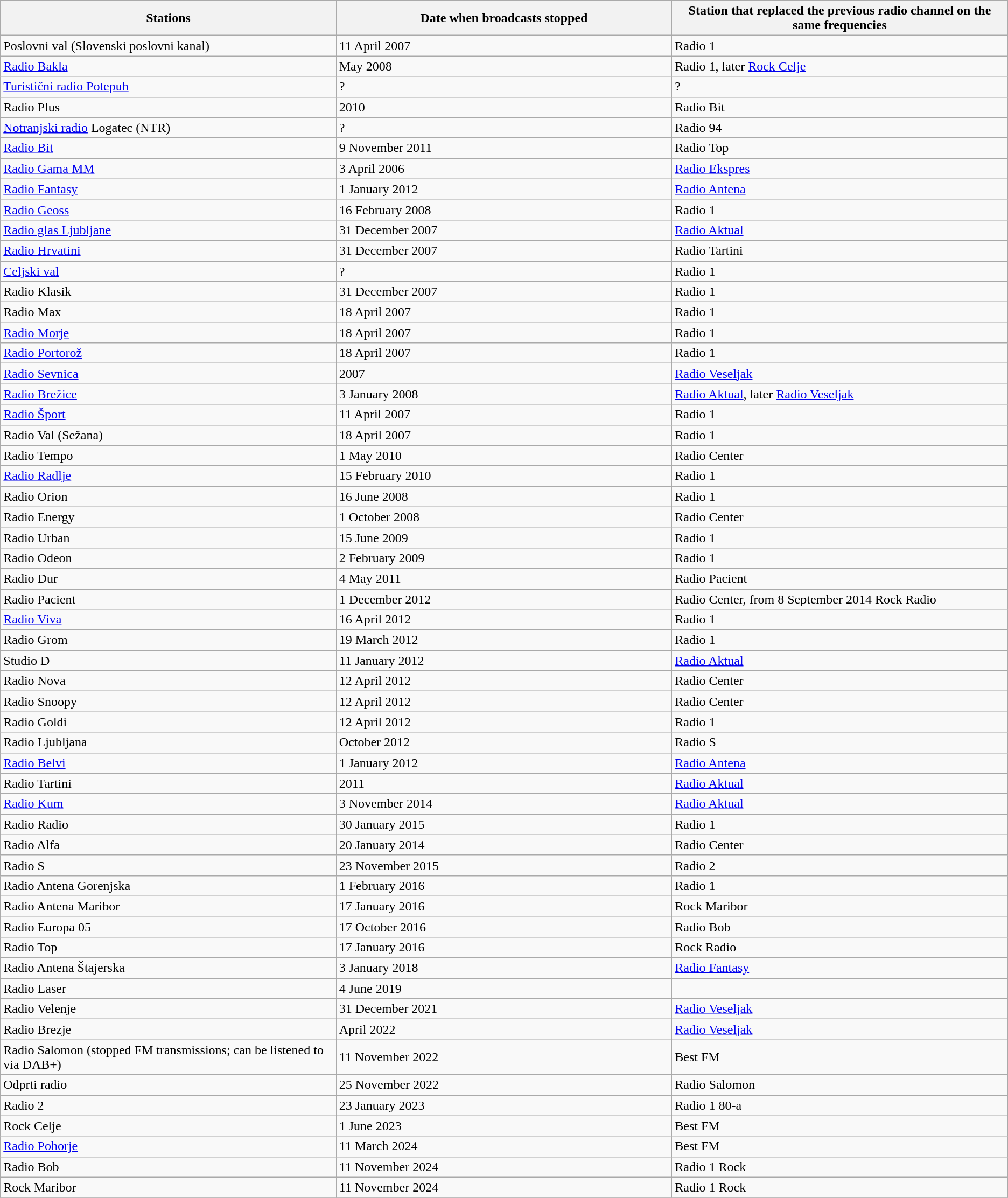<table class="wikitable">
<tr>
<th width="33%">Stations</th>
<th width="33%">Date when broadcasts stopped</th>
<th width="33%">Station that replaced the previous radio channel on the same frequencies</th>
</tr>
<tr>
<td>Poslovni val (Slovenski poslovni kanal)</td>
<td>11 April 2007</td>
<td>Radio 1</td>
</tr>
<tr>
<td><a href='#'>Radio Bakla</a></td>
<td>May 2008</td>
<td>Radio 1, later <a href='#'>Rock Celje</a></td>
</tr>
<tr>
<td><a href='#'>Turistični radio Potepuh</a></td>
<td>?</td>
<td>?</td>
</tr>
<tr>
<td>Radio Plus</td>
<td>2010</td>
<td>Radio Bit</td>
</tr>
<tr>
<td><a href='#'>Notranjski radio</a> Logatec (NTR)</td>
<td>?</td>
<td>Radio 94</td>
</tr>
<tr>
<td><a href='#'>Radio Bit</a></td>
<td>9 November 2011</td>
<td>Radio Top</td>
</tr>
<tr>
<td><a href='#'>Radio Gama MM</a></td>
<td>3 April 2006</td>
<td><a href='#'>Radio Ekspres</a></td>
</tr>
<tr>
<td><a href='#'>Radio Fantasy</a></td>
<td>1 January 2012</td>
<td><a href='#'>Radio Antena</a></td>
</tr>
<tr>
<td><a href='#'>Radio Geoss</a></td>
<td>16 February 2008</td>
<td>Radio 1</td>
</tr>
<tr>
<td><a href='#'>Radio glas Ljubljane</a></td>
<td>31 December 2007</td>
<td><a href='#'>Radio Aktual</a></td>
</tr>
<tr>
<td><a href='#'>Radio Hrvatini</a></td>
<td>31 December 2007</td>
<td>Radio Tartini</td>
</tr>
<tr>
<td><a href='#'>Celjski val</a></td>
<td>?</td>
<td>Radio 1</td>
</tr>
<tr>
<td>Radio Klasik</td>
<td>31 December 2007</td>
<td>Radio 1</td>
</tr>
<tr>
<td>Radio Max</td>
<td>18 April 2007</td>
<td>Radio 1</td>
</tr>
<tr>
<td><a href='#'>Radio Morje</a></td>
<td>18 April 2007</td>
<td>Radio 1</td>
</tr>
<tr>
<td><a href='#'>Radio Portorož</a></td>
<td>18 April 2007</td>
<td>Radio 1</td>
</tr>
<tr>
<td><a href='#'>Radio Sevnica</a></td>
<td>2007</td>
<td><a href='#'>Radio Veseljak</a></td>
</tr>
<tr>
<td><a href='#'>Radio Brežice</a></td>
<td>3 January 2008</td>
<td><a href='#'>Radio Aktual</a>, later <a href='#'>Radio Veseljak</a></td>
</tr>
<tr>
<td><a href='#'>Radio Šport</a></td>
<td>11 April 2007</td>
<td>Radio 1</td>
</tr>
<tr>
<td>Radio Val (Sežana)</td>
<td>18 April 2007</td>
<td>Radio 1</td>
</tr>
<tr>
<td>Radio Tempo</td>
<td>1 May 2010</td>
<td>Radio Center</td>
</tr>
<tr>
<td><a href='#'>Radio Radlje</a></td>
<td>15 February 2010</td>
<td>Radio 1</td>
</tr>
<tr>
<td>Radio Orion</td>
<td>16 June 2008</td>
<td>Radio 1</td>
</tr>
<tr>
<td>Radio Energy</td>
<td>1 October 2008</td>
<td>Radio Center</td>
</tr>
<tr>
<td>Radio Urban</td>
<td>15 June 2009</td>
<td>Radio 1</td>
</tr>
<tr>
<td>Radio Odeon</td>
<td>2 February 2009</td>
<td>Radio 1</td>
</tr>
<tr>
<td>Radio Dur</td>
<td>4 May 2011</td>
<td>Radio Pacient</td>
</tr>
<tr>
<td>Radio Pacient</td>
<td>1 December 2012</td>
<td>Radio Center, from 8 September 2014 Rock Radio</td>
</tr>
<tr>
<td><a href='#'>Radio Viva</a></td>
<td>16 April 2012</td>
<td>Radio 1</td>
</tr>
<tr>
<td>Radio Grom</td>
<td>19 March 2012</td>
<td>Radio 1</td>
</tr>
<tr>
<td>Studio D</td>
<td>11 January 2012</td>
<td><a href='#'>Radio Aktual</a></td>
</tr>
<tr>
<td>Radio Nova</td>
<td>12 April 2012</td>
<td>Radio Center</td>
</tr>
<tr>
<td>Radio Snoopy</td>
<td>12 April 2012</td>
<td>Radio Center</td>
</tr>
<tr>
<td>Radio Goldi</td>
<td>12 April 2012</td>
<td>Radio 1</td>
</tr>
<tr>
<td>Radio Ljubljana</td>
<td>October 2012</td>
<td>Radio S</td>
</tr>
<tr>
<td><a href='#'>Radio Belvi</a></td>
<td>1 January 2012</td>
<td><a href='#'>Radio Antena</a></td>
</tr>
<tr>
<td>Radio Tartini</td>
<td>2011</td>
<td><a href='#'>Radio Aktual</a></td>
</tr>
<tr>
<td><a href='#'>Radio Kum</a></td>
<td>3 November 2014</td>
<td><a href='#'>Radio Aktual</a></td>
</tr>
<tr>
<td>Radio Radio</td>
<td>30 January 2015</td>
<td>Radio 1</td>
</tr>
<tr>
<td>Radio Alfa</td>
<td>20 January 2014</td>
<td>Radio Center</td>
</tr>
<tr>
<td>Radio S</td>
<td>23 November 2015</td>
<td>Radio 2</td>
</tr>
<tr>
<td>Radio Antena Gorenjska</td>
<td>1 February 2016</td>
<td>Radio 1</td>
</tr>
<tr>
<td>Radio Antena Maribor</td>
<td>17 January 2016</td>
<td>Rock Maribor</td>
</tr>
<tr>
<td>Radio Europa 05</td>
<td>17 October 2016</td>
<td>Radio Bob</td>
</tr>
<tr>
<td>Radio Top</td>
<td>17 January 2016</td>
<td>Rock Radio</td>
</tr>
<tr>
<td>Radio Antena Štajerska</td>
<td>3 January 2018</td>
<td><a href='#'>Radio Fantasy</a></td>
</tr>
<tr>
<td>Radio Laser</td>
<td>4 June 2019</td>
<td></td>
</tr>
<tr>
<td>Radio Velenje</td>
<td>31 December 2021</td>
<td><a href='#'>Radio Veseljak</a></td>
</tr>
<tr>
<td>Radio Brezje</td>
<td>April 2022</td>
<td><a href='#'>Radio Veseljak</a></td>
</tr>
<tr>
<td>Radio Salomon (stopped FM transmissions; can be listened to via DAB+)</td>
<td>11 November 2022</td>
<td>Best FM</td>
</tr>
<tr>
<td>Odprti radio</td>
<td>25 November 2022</td>
<td>Radio Salomon</td>
</tr>
<tr>
<td>Radio 2</td>
<td>23 January 2023</td>
<td>Radio 1 80-a</td>
</tr>
<tr>
<td>Rock Celje</td>
<td>1 June 2023</td>
<td>Best FM</td>
</tr>
<tr>
<td><a href='#'>Radio Pohorje</a></td>
<td>11 March 2024</td>
<td>Best FM</td>
</tr>
<tr>
<td>Radio Bob</td>
<td>11 November 2024</td>
<td>Radio 1 Rock</td>
</tr>
<tr>
<td>Rock Maribor</td>
<td>11 November 2024</td>
<td>Radio 1 Rock</td>
</tr>
<tr>
</tr>
</table>
